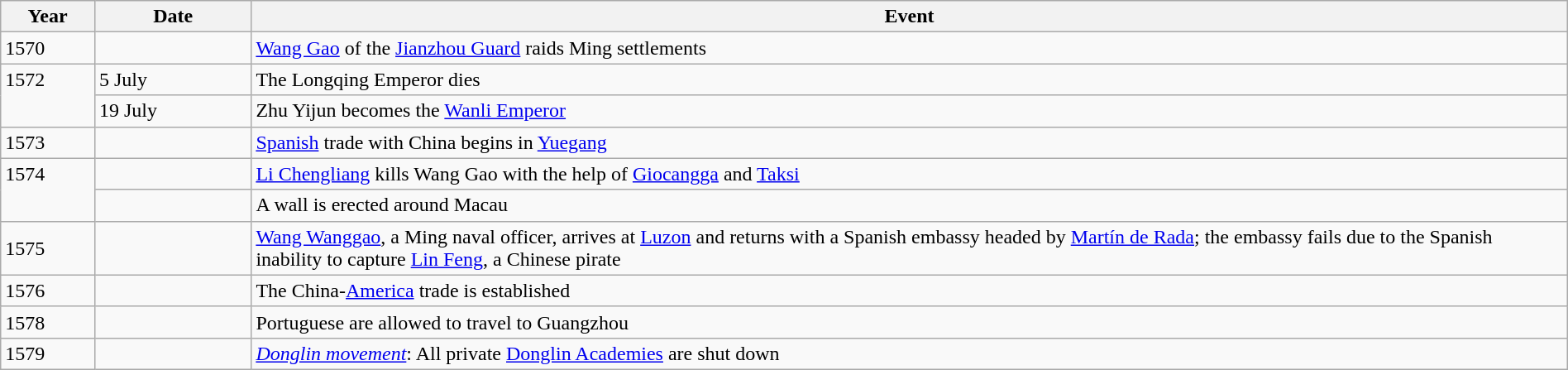<table class="wikitable" width="100%">
<tr>
<th style="width:6%">Year</th>
<th style="width:10%">Date</th>
<th>Event</th>
</tr>
<tr>
<td>1570</td>
<td></td>
<td><a href='#'>Wang Gao</a> of the <a href='#'>Jianzhou Guard</a> raids Ming settlements</td>
</tr>
<tr>
<td rowspan="2" valign="top">1572</td>
<td>5 July</td>
<td>The Longqing Emperor dies</td>
</tr>
<tr>
<td>19 July</td>
<td>Zhu Yijun becomes the <a href='#'>Wanli Emperor</a></td>
</tr>
<tr>
<td>1573</td>
<td></td>
<td><a href='#'>Spanish</a> trade with China begins in <a href='#'>Yuegang</a></td>
</tr>
<tr>
<td rowspan="2" valign="top">1574</td>
<td></td>
<td><a href='#'>Li Chengliang</a> kills Wang Gao with the help of <a href='#'>Giocangga</a> and <a href='#'>Taksi</a></td>
</tr>
<tr>
<td></td>
<td>A wall is erected around Macau</td>
</tr>
<tr>
<td>1575</td>
<td></td>
<td><a href='#'>Wang Wanggao</a>, a Ming naval officer, arrives at <a href='#'>Luzon</a> and returns with a Spanish embassy headed by <a href='#'>Martín de Rada</a>; the embassy fails due to the Spanish inability to capture <a href='#'>Lin Feng</a>, a Chinese pirate</td>
</tr>
<tr>
<td>1576</td>
<td></td>
<td>The China-<a href='#'>America</a> trade is established</td>
</tr>
<tr>
<td>1578</td>
<td></td>
<td>Portuguese are allowed to travel to Guangzhou</td>
</tr>
<tr>
<td>1579</td>
<td></td>
<td><em><a href='#'>Donglin movement</a></em>: All private <a href='#'>Donglin Academies</a> are shut down</td>
</tr>
</table>
